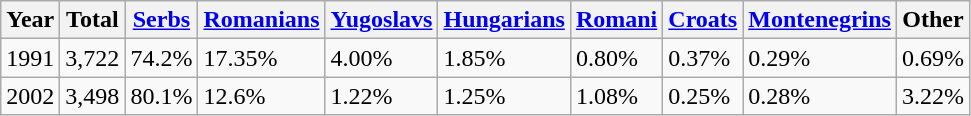<table class="wikitable">
<tr>
<th>Year</th>
<th>Total</th>
<th><a href='#'>Serbs</a></th>
<th><a href='#'>Romanians</a></th>
<th><a href='#'>Yugoslavs</a></th>
<th><a href='#'>Hungarians</a></th>
<th><a href='#'>Romani</a></th>
<th><a href='#'>Croats</a></th>
<th><a href='#'>Montenegrins</a></th>
<th>Other</th>
</tr>
<tr>
<td>1991</td>
<td>3,722</td>
<td>74.2%</td>
<td>17.35%</td>
<td>4.00%</td>
<td>1.85%</td>
<td>0.80%</td>
<td>0.37%</td>
<td>0.29%</td>
<td>0.69%</td>
</tr>
<tr>
<td>2002</td>
<td>3,498</td>
<td>80.1%</td>
<td>12.6%</td>
<td>1.22%</td>
<td>1.25%</td>
<td>1.08%</td>
<td>0.25%</td>
<td>0.28%</td>
<td>3.22%</td>
</tr>
</table>
